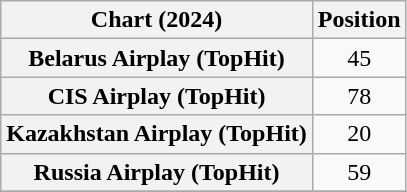<table class="wikitable sortable plainrowheaders" style="text-align:center">
<tr>
<th scope="col">Chart (2024)</th>
<th scope="col">Position</th>
</tr>
<tr>
<th scope="row">Belarus Airplay (TopHit)</th>
<td>45</td>
</tr>
<tr>
<th scope="row">CIS Airplay (TopHit)</th>
<td>78</td>
</tr>
<tr>
<th scope="row">Kazakhstan Airplay (TopHit)</th>
<td>20</td>
</tr>
<tr>
<th scope="row">Russia Airplay (TopHit)</th>
<td>59</td>
</tr>
<tr>
</tr>
</table>
